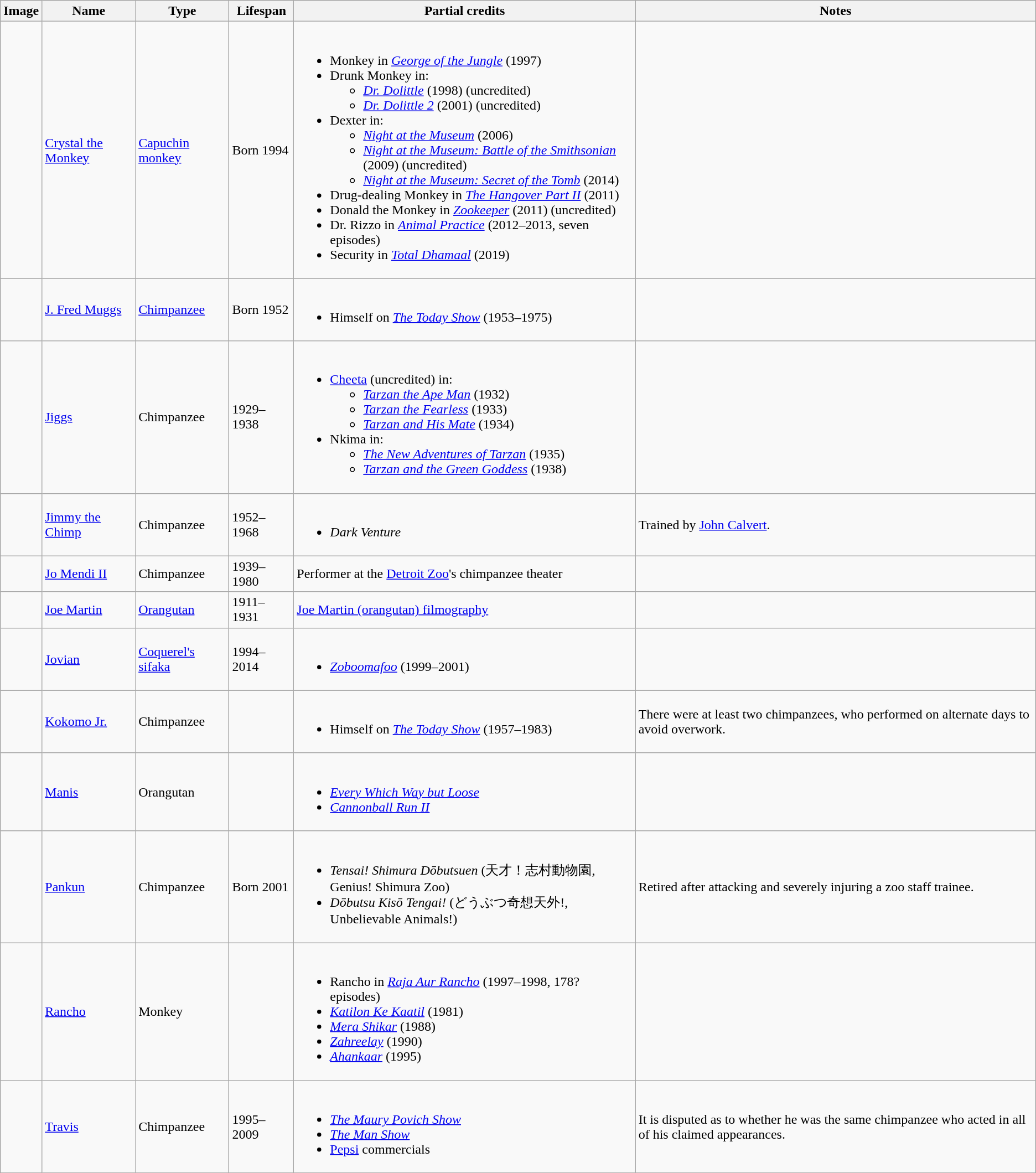<table class="wikitable sortable">
<tr>
<th scope="col" class="unsortable">Image</th>
<th>Name</th>
<th>Type</th>
<th>Lifespan</th>
<th class=unsortable>Partial credits</th>
<th class=unsortable>Notes</th>
</tr>
<tr>
<td></td>
<td><a href='#'>Crystal the Monkey</a></td>
<td><a href='#'>Capuchin monkey</a></td>
<td>Born 1994</td>
<td><br><ul><li>Monkey in <em><a href='#'>George of the Jungle</a></em> (1997)</li><li>Drunk Monkey in:<ul><li><em><a href='#'>Dr. Dolittle</a></em> (1998) (uncredited)</li><li><em><a href='#'>Dr. Dolittle 2</a></em> (2001) (uncredited)</li></ul></li><li>Dexter in:<ul><li><em><a href='#'>Night at the Museum</a></em> (2006)</li><li><em><a href='#'>Night at the Museum: Battle of the Smithsonian</a></em> (2009) (uncredited)</li><li><em><a href='#'>Night at the Museum: Secret of the Tomb</a></em> (2014)</li></ul></li><li>Drug-dealing Monkey in <em><a href='#'>The Hangover Part II</a></em> (2011)</li><li>Donald the Monkey in <em><a href='#'>Zookeeper</a></em> (2011) (uncredited)</li><li>Dr. Rizzo in <em><a href='#'>Animal Practice</a></em> (2012–2013, seven episodes)</li><li>Security in <em><a href='#'>Total Dhamaal</a></em> (2019)</li></ul></td>
<td></td>
</tr>
<tr>
<td></td>
<td><a href='#'>J. Fred Muggs</a></td>
<td><a href='#'>Chimpanzee</a></td>
<td>Born 1952</td>
<td><br><ul><li>Himself on <em><a href='#'>The Today Show</a></em> (1953–1975)</li></ul></td>
<td></td>
</tr>
<tr>
<td></td>
<td><a href='#'>Jiggs</a></td>
<td>Chimpanzee</td>
<td> 1929–1938</td>
<td><br><ul><li><a href='#'>Cheeta</a> (uncredited) in:<ul><li><em><a href='#'>Tarzan the Ape Man</a></em> (1932)</li><li><em><a href='#'>Tarzan the Fearless</a></em> (1933)</li><li><em><a href='#'>Tarzan and His Mate</a></em> (1934)</li></ul></li><li>Nkima in:<ul><li><em><a href='#'>The New Adventures of Tarzan</a></em> (1935)</li><li><em><a href='#'>Tarzan and the Green Goddess</a></em> (1938)</li></ul></li></ul></td>
<td></td>
</tr>
<tr>
<td></td>
<td><a href='#'>Jimmy the Chimp</a></td>
<td>Chimpanzee</td>
<td>1952–1968</td>
<td><br><ul><li><em>Dark Venture</em></li></ul></td>
<td>Trained by <a href='#'>John Calvert</a>.</td>
</tr>
<tr>
<td></td>
<td><a href='#'>Jo Mendi II</a></td>
<td>Chimpanzee</td>
<td> 1939–1980</td>
<td>Performer at the <a href='#'>Detroit Zoo</a>'s chimpanzee theater</td>
<td></td>
</tr>
<tr>
<td></td>
<td><a href='#'>Joe Martin</a></td>
<td><a href='#'>Orangutan</a></td>
<td> 1911– 1931</td>
<td><a href='#'>Joe Martin (orangutan) filmography</a></td>
<td></td>
</tr>
<tr>
<td></td>
<td><a href='#'>Jovian</a></td>
<td><a href='#'>Coquerel's sifaka</a></td>
<td>1994–2014</td>
<td><br><ul><li><em><a href='#'>Zoboomafoo</a></em> (1999–2001)</li></ul></td>
<td></td>
</tr>
<tr>
<td></td>
<td><a href='#'>Kokomo Jr.</a></td>
<td>Chimpanzee</td>
<td></td>
<td><br><ul><li>Himself on <em><a href='#'>The Today Show</a></em> (1957–1983)</li></ul></td>
<td>There were at least two chimpanzees, who performed on alternate days to avoid overwork.</td>
</tr>
<tr>
<td></td>
<td><a href='#'>Manis</a></td>
<td>Orangutan</td>
<td></td>
<td><br><ul><li><em><a href='#'>Every Which Way but Loose</a></em></li><li><em><a href='#'>Cannonball Run II</a></em></li></ul></td>
<td></td>
</tr>
<tr>
<td></td>
<td><a href='#'>Pankun</a></td>
<td>Chimpanzee</td>
<td>Born 2001</td>
<td><br><ul><li><em>Tensai! Shimura Dōbutsuen</em> (天才！志村動物園,  Genius! Shimura Zoo)</li><li><em>Dōbutsu Kisō Tengai!</em> (どうぶつ奇想天外!,  Unbelievable Animals!)</li></ul></td>
<td>Retired after attacking and severely injuring a zoo staff trainee.</td>
</tr>
<tr>
<td></td>
<td><a href='#'>Rancho</a></td>
<td>Monkey</td>
<td></td>
<td><br><ul><li>Rancho in <em><a href='#'>Raja Aur Rancho</a></em> (1997–1998, 178? episodes)</li><li><em><a href='#'>Katilon Ke Kaatil</a></em> (1981)</li><li><em><a href='#'>Mera Shikar</a></em> (1988)</li><li><em><a href='#'>Zahreelay</a></em> (1990)</li><li><em><a href='#'>Ahankaar</a></em> (1995)</li></ul></td>
<td></td>
</tr>
<tr>
<td></td>
<td><a href='#'>Travis</a></td>
<td>Chimpanzee</td>
<td>1995–2009</td>
<td><br><ul><li><em><a href='#'>The Maury Povich Show</a></em></li><li><em><a href='#'>The Man Show</a></em></li><li><a href='#'>Pepsi</a> commercials</li></ul></td>
<td>It is disputed as to whether he was the same chimpanzee who acted in all of his claimed appearances.</td>
</tr>
</table>
